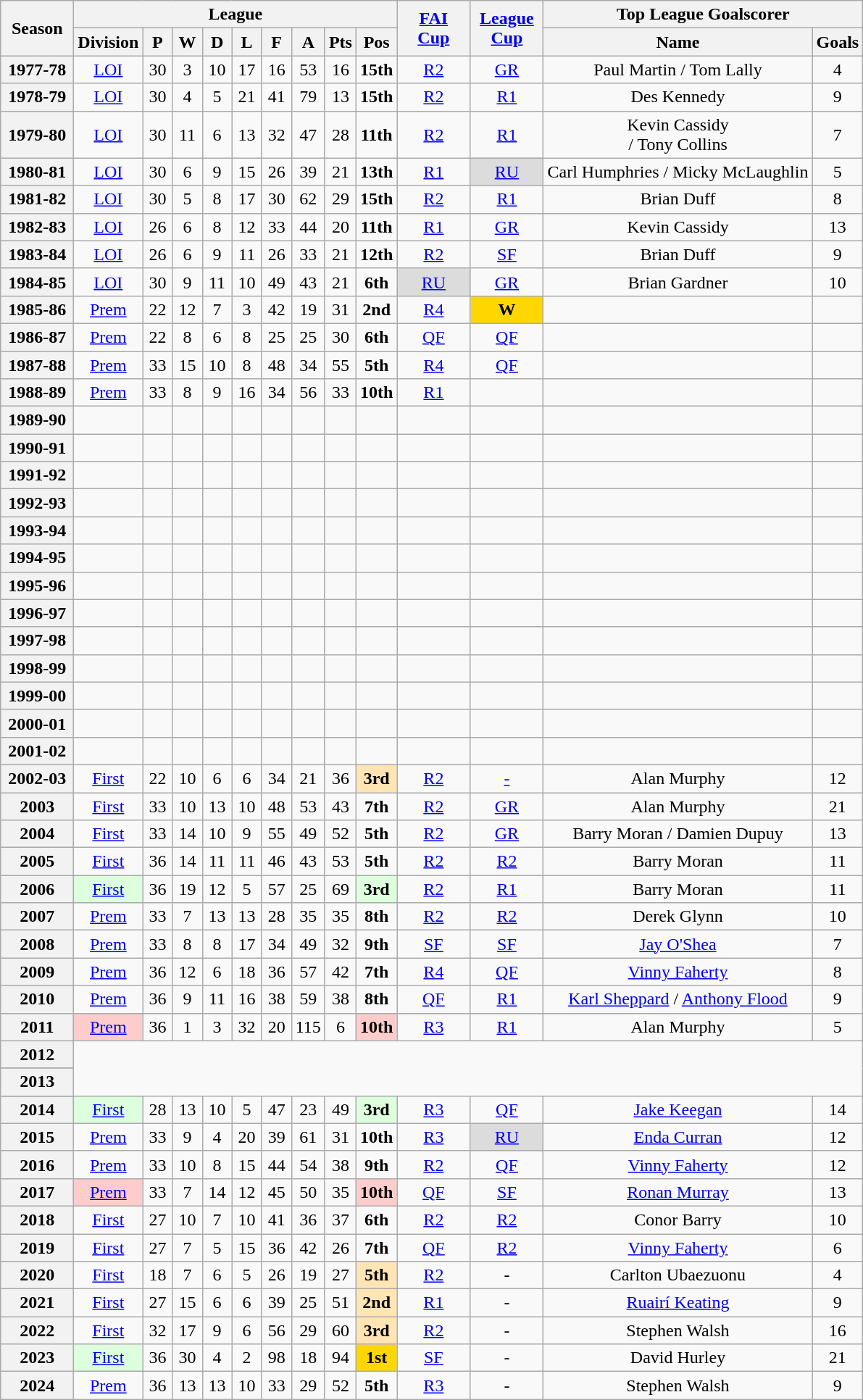<table class="wikitable" style="text-align: center">
<tr>
<th rowspan="2" width="60">Season</th>
<th colspan="9">League </th>
<th rowspan="2" width="60"><a href='#'>FAI</a><br><a href='#'>Cup</a></th>
<th rowspan="2" width="60"><a href='#'>League Cup</a></th>
<th colspan="2">Top League Goalscorer</th>
</tr>
<tr>
<th>Division</th>
<th width="20">P</th>
<th width="20">W</th>
<th width="20">D</th>
<th width="20">L</th>
<th width="20">F</th>
<th width="20">A</th>
<th width="20">Pts</th>
<th>Pos</th>
<th>Name</th>
<th>Goals</th>
</tr>
<tr>
<th><strong>1977-78</strong></th>
<td><a href='#'>LOI</a> </td>
<td>30</td>
<td>3</td>
<td>10</td>
<td>17</td>
<td>16</td>
<td>53</td>
<td>16</td>
<td><strong>15th</strong></td>
<td align=center><a href='#'>R2</a></td>
<td align=center><a href='#'>GR</a></td>
<td align=center>Paul Martin / Tom Lally</td>
<td>4</td>
</tr>
<tr>
<th><strong>1978-79</strong></th>
<td><a href='#'>LOI</a></td>
<td>30</td>
<td>4</td>
<td>5</td>
<td>21</td>
<td>41</td>
<td>79</td>
<td>13</td>
<td><strong>15th</strong></td>
<td align=center><a href='#'>R2</a></td>
<td align=center><a href='#'>R1</a></td>
<td align=center>Des Kennedy</td>
<td>9</td>
</tr>
<tr>
<th><strong>1979-80</strong></th>
<td><a href='#'>LOI</a></td>
<td>30</td>
<td>11</td>
<td>6</td>
<td>13</td>
<td>32</td>
<td>47</td>
<td>28</td>
<td><strong>11th</strong></td>
<td align=center><a href='#'>R2</a></td>
<td align=center><a href='#'>R1</a></td>
<td align=center>Kevin Cassidy<br>/ Tony Collins</td>
<td>7</td>
</tr>
<tr>
<th><strong>1980-81</strong></th>
<td><a href='#'>LOI</a></td>
<td>30</td>
<td>6</td>
<td>9</td>
<td>15</td>
<td>26</td>
<td>39</td>
<td>21</td>
<td><strong>13th</strong></td>
<td align=center><a href='#'>R1</a></td>
<td align=center bgcolor="#DCDCDC"><a href='#'>RU</a></td>
<td align=center>Carl Humphries / Micky McLaughlin</td>
<td>5</td>
</tr>
<tr>
<th><strong>1981-82</strong></th>
<td><a href='#'>LOI</a></td>
<td>30</td>
<td>5</td>
<td>8</td>
<td>17</td>
<td>30</td>
<td>62</td>
<td>29</td>
<td><strong>15th</strong></td>
<td align=center><a href='#'>R2</a></td>
<td align=center><a href='#'>R1</a></td>
<td align=center>Brian Duff</td>
<td>8</td>
</tr>
<tr>
<th><strong>1982-83</strong></th>
<td><a href='#'>LOI</a></td>
<td>26</td>
<td>6</td>
<td>8</td>
<td>12</td>
<td>33</td>
<td>44</td>
<td>20</td>
<td><strong>11th</strong></td>
<td align=center><a href='#'>R1</a></td>
<td align=center><a href='#'>GR</a></td>
<td align=center>Kevin Cassidy</td>
<td>13</td>
</tr>
<tr>
<th><strong>1983-84</strong></th>
<td><a href='#'>LOI</a></td>
<td>26</td>
<td>6</td>
<td>9</td>
<td>11</td>
<td>26</td>
<td>33</td>
<td>21</td>
<td><strong>12th</strong></td>
<td align=center><a href='#'>R2</a></td>
<td align=center><a href='#'>SF</a></td>
<td align=center>Brian Duff</td>
<td>9</td>
</tr>
<tr>
<th><strong>1984-85</strong></th>
<td><a href='#'>LOI</a></td>
<td>30</td>
<td>9</td>
<td>11</td>
<td>10</td>
<td>49</td>
<td>43</td>
<td>21</td>
<td><strong>6th</strong></td>
<td align=center bgcolor="#DCDCDC"><a href='#'>RU</a></td>
<td align=center><a href='#'>GR</a></td>
<td align=center>Brian Gardner</td>
<td>10</td>
</tr>
<tr>
<th><strong>1985-86</strong></th>
<td><a href='#'>Prem</a></td>
<td>22</td>
<td>12</td>
<td>7</td>
<td>3</td>
<td>42</td>
<td>19</td>
<td>31</td>
<td><strong>2nd</strong></td>
<td><a href='#'>R4</a></td>
<td bgcolor="gold"><strong>W</strong></td>
<td></td>
<td></td>
</tr>
<tr>
<th><strong>1986-87</strong></th>
<td><a href='#'>Prem</a></td>
<td>22</td>
<td>8</td>
<td>6</td>
<td>8</td>
<td>25</td>
<td>25</td>
<td>30</td>
<td><strong>6th</strong></td>
<td><a href='#'>QF</a></td>
<td><a href='#'>QF</a></td>
<td></td>
<td></td>
</tr>
<tr>
<th>1987-88</th>
<td><a href='#'>Prem</a></td>
<td>33</td>
<td>15</td>
<td>10</td>
<td>8</td>
<td>48</td>
<td>34</td>
<td>55</td>
<td><strong>5th</strong></td>
<td><a href='#'>R4</a></td>
<td><a href='#'>QF</a></td>
<td></td>
<td></td>
</tr>
<tr>
<th>1988-89</th>
<td><a href='#'>Prem</a></td>
<td>33</td>
<td>8</td>
<td>9</td>
<td>16</td>
<td>34</td>
<td>56</td>
<td>33</td>
<td><strong>10th</strong></td>
<td><a href='#'>R1</a></td>
<td></td>
<td></td>
<td></td>
</tr>
<tr>
<th>1989-90</th>
<td></td>
<td></td>
<td></td>
<td></td>
<td></td>
<td></td>
<td></td>
<td></td>
<td></td>
<td></td>
<td></td>
<td></td>
<td></td>
</tr>
<tr>
<th>1990-91</th>
<td></td>
<td></td>
<td></td>
<td></td>
<td></td>
<td></td>
<td></td>
<td></td>
<td></td>
<td></td>
<td></td>
<td></td>
<td></td>
</tr>
<tr>
<th>1991-92</th>
<td></td>
<td></td>
<td></td>
<td></td>
<td></td>
<td></td>
<td></td>
<td></td>
<td></td>
<td></td>
<td></td>
<td></td>
<td></td>
</tr>
<tr>
<th>1992-93</th>
<td></td>
<td></td>
<td></td>
<td></td>
<td></td>
<td></td>
<td></td>
<td></td>
<td></td>
<td></td>
<td></td>
<td></td>
<td></td>
</tr>
<tr>
<th>1993-94</th>
<td></td>
<td></td>
<td></td>
<td></td>
<td></td>
<td></td>
<td></td>
<td></td>
<td></td>
<td></td>
<td></td>
<td></td>
<td></td>
</tr>
<tr>
<th>1994-95</th>
<td></td>
<td></td>
<td></td>
<td></td>
<td></td>
<td></td>
<td></td>
<td></td>
<td></td>
<td></td>
<td></td>
<td></td>
<td></td>
</tr>
<tr>
<th>1995-96</th>
<td></td>
<td></td>
<td></td>
<td></td>
<td></td>
<td></td>
<td></td>
<td></td>
<td></td>
<td></td>
<td></td>
<td></td>
<td></td>
</tr>
<tr>
<th>1996-97</th>
<td></td>
<td></td>
<td></td>
<td></td>
<td></td>
<td></td>
<td></td>
<td></td>
<td></td>
<td></td>
<td></td>
<td></td>
<td></td>
</tr>
<tr>
<th>1997-98</th>
<td></td>
<td></td>
<td></td>
<td></td>
<td></td>
<td></td>
<td></td>
<td></td>
<td></td>
<td></td>
<td></td>
<td></td>
<td></td>
</tr>
<tr>
<th>1998-99</th>
<td></td>
<td></td>
<td></td>
<td></td>
<td></td>
<td></td>
<td></td>
<td></td>
<td></td>
<td></td>
<td></td>
<td></td>
<td></td>
</tr>
<tr>
<th>1999-00</th>
<td></td>
<td></td>
<td></td>
<td></td>
<td></td>
<td></td>
<td></td>
<td></td>
<td></td>
<td></td>
<td></td>
<td></td>
<td></td>
</tr>
<tr>
<th>2000-01</th>
<td></td>
<td></td>
<td></td>
<td></td>
<td></td>
<td></td>
<td></td>
<td></td>
<td></td>
<td></td>
<td></td>
<td></td>
<td></td>
</tr>
<tr>
<th>2001-02</th>
<td></td>
<td></td>
<td></td>
<td></td>
<td></td>
<td></td>
<td></td>
<td></td>
<td></td>
<td></td>
<td></td>
<td></td>
<td></td>
</tr>
<tr>
<th><strong>2002-03</strong></th>
<td><a href='#'>First</a></td>
<td>22</td>
<td>10</td>
<td>6</td>
<td>6</td>
<td>34</td>
<td>21</td>
<td>36</td>
<td bgcolor="#ffe4b4"><strong>3rd</strong></td>
<td align="center"><a href='#'>R2</a></td>
<td align="center"><a href='#'>-</a></td>
<td align="center">Alan Murphy</td>
<td>12</td>
</tr>
<tr>
<th><strong>2003</strong></th>
<td><a href='#'>First</a></td>
<td>33</td>
<td>10</td>
<td>13</td>
<td>10</td>
<td>48</td>
<td>53</td>
<td>43</td>
<td><strong>7th</strong></td>
<td align=center><a href='#'>R2</a></td>
<td align=center><a href='#'>GR</a></td>
<td align=center>Alan Murphy</td>
<td>21</td>
</tr>
<tr>
<th><strong>2004</strong></th>
<td><a href='#'>First</a></td>
<td>33</td>
<td>14</td>
<td>10</td>
<td>9</td>
<td>55</td>
<td>49</td>
<td>52</td>
<td><strong>5th</strong></td>
<td align=center><a href='#'>R2</a></td>
<td align=center><a href='#'>GR</a></td>
<td align=center>Barry Moran / Damien Dupuy</td>
<td>13</td>
</tr>
<tr>
<th><strong>2005</strong></th>
<td><a href='#'>First</a></td>
<td>36</td>
<td>14</td>
<td>11</td>
<td>11</td>
<td>46</td>
<td>43</td>
<td>53</td>
<td><strong>5th</strong></td>
<td align=center><a href='#'>R2</a></td>
<td align=center><a href='#'>R2</a></td>
<td align=center>Barry Moran</td>
<td>11</td>
</tr>
<tr>
<th><strong>2006</strong></th>
<td bgcolor="#DDFFDD"><a href='#'>First</a> </td>
<td>36</td>
<td>19</td>
<td>12</td>
<td>5</td>
<td>57</td>
<td>25</td>
<td>69</td>
<td bgcolor="#DDFFDD"><strong>3rd</strong></td>
<td align=center><a href='#'>R2</a></td>
<td align=center><a href='#'>R1</a></td>
<td align=center>Barry Moran</td>
<td>11</td>
</tr>
<tr>
<th><strong>2007</strong></th>
<td><a href='#'>Prem</a></td>
<td>33</td>
<td>7</td>
<td>13</td>
<td>13</td>
<td>28</td>
<td>35</td>
<td>35</td>
<td><strong>8th</strong></td>
<td align=center><a href='#'>R2</a></td>
<td align=center><a href='#'>R2</a></td>
<td align=center>Derek Glynn</td>
<td>10</td>
</tr>
<tr>
<th>2008</th>
<td><a href='#'>Prem</a></td>
<td>33</td>
<td>8</td>
<td>8</td>
<td>17</td>
<td>34</td>
<td>49</td>
<td>32</td>
<td><strong>9th</strong></td>
<td align=center><a href='#'>SF</a></td>
<td align=center><a href='#'>SF</a></td>
<td align=center><a href='#'>Jay O'Shea</a></td>
<td>7</td>
</tr>
<tr>
<th>2009</th>
<td><a href='#'>Prem</a></td>
<td>36</td>
<td>12</td>
<td>6</td>
<td>18</td>
<td>36</td>
<td>57</td>
<td>42</td>
<td><strong>7th</strong></td>
<td align=center><a href='#'>R4</a></td>
<td align=center><a href='#'>QF</a></td>
<td align=center><a href='#'>Vinny Faherty</a></td>
<td>8</td>
</tr>
<tr>
<th>2010</th>
<td><a href='#'>Prem</a></td>
<td>36</td>
<td>9</td>
<td>11</td>
<td>16</td>
<td>38</td>
<td>59</td>
<td>38</td>
<td><strong>8th</strong></td>
<td align=center><a href='#'>QF</a></td>
<td align=center><a href='#'>R1</a></td>
<td align=center><a href='#'>Karl Sheppard</a> / <a href='#'>Anthony Flood</a></td>
<td>9</td>
</tr>
<tr>
<th><strong>2011</strong></th>
<td bgcolor="#FCC"><a href='#'>Prem</a> </td>
<td>36</td>
<td>1</td>
<td>3</td>
<td>32</td>
<td>20</td>
<td>115</td>
<td>6</td>
<td bgcolor="#FCC"><strong>10th</strong></td>
<td align=center><a href='#'>R3</a></td>
<td align=center><a href='#'>R1</a></td>
<td align=center>Alan Murphy</td>
<td>5</td>
</tr>
<tr>
<th>2012</th>
</tr>
<tr>
</tr>
<tr>
</tr>
<tr>
</tr>
<tr>
</tr>
<tr>
</tr>
<tr>
</tr>
<tr>
</tr>
<tr>
</tr>
<tr>
</tr>
<tr>
</tr>
<tr>
</tr>
<tr>
</tr>
<tr>
</tr>
<tr>
</tr>
<tr>
<th>2013</th>
</tr>
<tr>
</tr>
<tr>
</tr>
<tr>
</tr>
<tr>
</tr>
<tr>
</tr>
<tr>
</tr>
<tr>
</tr>
<tr>
</tr>
<tr>
</tr>
<tr>
</tr>
<tr>
</tr>
<tr>
</tr>
<tr>
</tr>
<tr>
<th>2014</th>
<td bgcolor="#DDFFDD"><a href='#'>First</a>  </td>
<td>28</td>
<td>13</td>
<td>10</td>
<td>5</td>
<td>47</td>
<td>23</td>
<td>49</td>
<td bgcolor="#DDFFDD"><strong>3rd</strong></td>
<td align=center><a href='#'>R3</a></td>
<td align=center><a href='#'>QF</a></td>
<td align=center><a href='#'>Jake Keegan</a></td>
<td>14</td>
</tr>
<tr>
<th><strong>2015</strong></th>
<td><a href='#'>Prem</a></td>
<td>33</td>
<td>9</td>
<td>4</td>
<td>20</td>
<td>39</td>
<td>61</td>
<td>31</td>
<td><strong>10th</strong></td>
<td align=center><a href='#'>R3</a></td>
<td align=center bgcolor="#DCDCDC"><a href='#'>RU</a></td>
<td align=center><a href='#'>Enda Curran</a></td>
<td>12</td>
</tr>
<tr>
<th>2016</th>
<td><a href='#'>Prem</a></td>
<td>33</td>
<td>10</td>
<td>8</td>
<td>15</td>
<td>44</td>
<td>54</td>
<td>38</td>
<td><strong>9th</strong></td>
<td align=center><a href='#'>R2</a></td>
<td align=center><a href='#'>QF</a></td>
<td align=center><a href='#'>Vinny Faherty</a></td>
<td>12</td>
</tr>
<tr>
<th><strong>2017</strong></th>
<td bgcolor="#FCC"><a href='#'>Prem</a> </td>
<td>33</td>
<td>7</td>
<td>14</td>
<td>12</td>
<td>45</td>
<td>50</td>
<td>35</td>
<td bgcolor="#FCC"><strong>10th</strong></td>
<td align=center><a href='#'>QF</a></td>
<td align=center><a href='#'>SF</a></td>
<td align=center><a href='#'>Ronan Murray</a></td>
<td>13</td>
</tr>
<tr>
<th>2018</th>
<td><a href='#'>First</a></td>
<td>27</td>
<td>10</td>
<td>7</td>
<td>10</td>
<td>41</td>
<td>36</td>
<td>37</td>
<td><strong>6th</strong></td>
<td align=center><a href='#'>R2</a></td>
<td align=center><a href='#'>R2</a></td>
<td align=center>Conor Barry</td>
<td>10</td>
</tr>
<tr>
<th><strong>2019</strong></th>
<td><a href='#'>First</a></td>
<td>27</td>
<td>7</td>
<td>5</td>
<td>15</td>
<td>36</td>
<td>42</td>
<td>26</td>
<td><strong>7th</strong></td>
<td align=center><a href='#'>QF</a></td>
<td align=center><a href='#'>R2</a></td>
<td align=center><a href='#'>Vinny Faherty</a></td>
<td>6</td>
</tr>
<tr>
<th>2020</th>
<td><a href='#'>First</a></td>
<td>18</td>
<td>7</td>
<td>6</td>
<td>5</td>
<td>26</td>
<td>19</td>
<td>27</td>
<td bgcolor="#ffe4b4"><strong>5th</strong></td>
<td align=center><a href='#'>R2</a></td>
<td align=center>-</td>
<td align=center>Carlton Ubaezuonu</td>
<td>4</td>
</tr>
<tr>
<th><strong>2021</strong></th>
<td><a href='#'>First</a></td>
<td>27</td>
<td>15</td>
<td>6</td>
<td>6</td>
<td>39</td>
<td>25</td>
<td>51</td>
<td bgcolor="#ffe4b4"><strong>2nd</strong></td>
<td align=center><a href='#'>R1</a></td>
<td align=center>-</td>
<td align=center><a href='#'>Ruairí Keating</a></td>
<td>9</td>
</tr>
<tr>
<th>2022</th>
<td><a href='#'>First</a></td>
<td>32</td>
<td>17</td>
<td>9</td>
<td>6</td>
<td>56</td>
<td>29</td>
<td>60</td>
<td bgcolor="#ffe4b4"><strong>3rd</strong></td>
<td align=center><a href='#'>R2</a></td>
<td align=center>-</td>
<td align=center>Stephen Walsh</td>
<td>16</td>
</tr>
<tr>
<th>2023</th>
<td bgcolor="#DDFFDD"><a href='#'>First</a> </td>
<td>36</td>
<td>30</td>
<td>4</td>
<td>2</td>
<td>98</td>
<td>18</td>
<td>94</td>
<td bgcolor="gold"><strong>1st</strong></td>
<td align=center><a href='#'>SF</a></td>
<td align=center>-</td>
<td align=center>David Hurley</td>
<td>21</td>
</tr>
<tr>
<th>2024</th>
<td><a href='#'>Prem</a></td>
<td>36</td>
<td>13</td>
<td>13</td>
<td>10</td>
<td>33</td>
<td>29</td>
<td>52</td>
<td><strong>5th</strong></td>
<td><a href='#'>R3</a></td>
<td>-</td>
<td>Stephen Walsh</td>
<td>9</td>
</tr>
</table>
